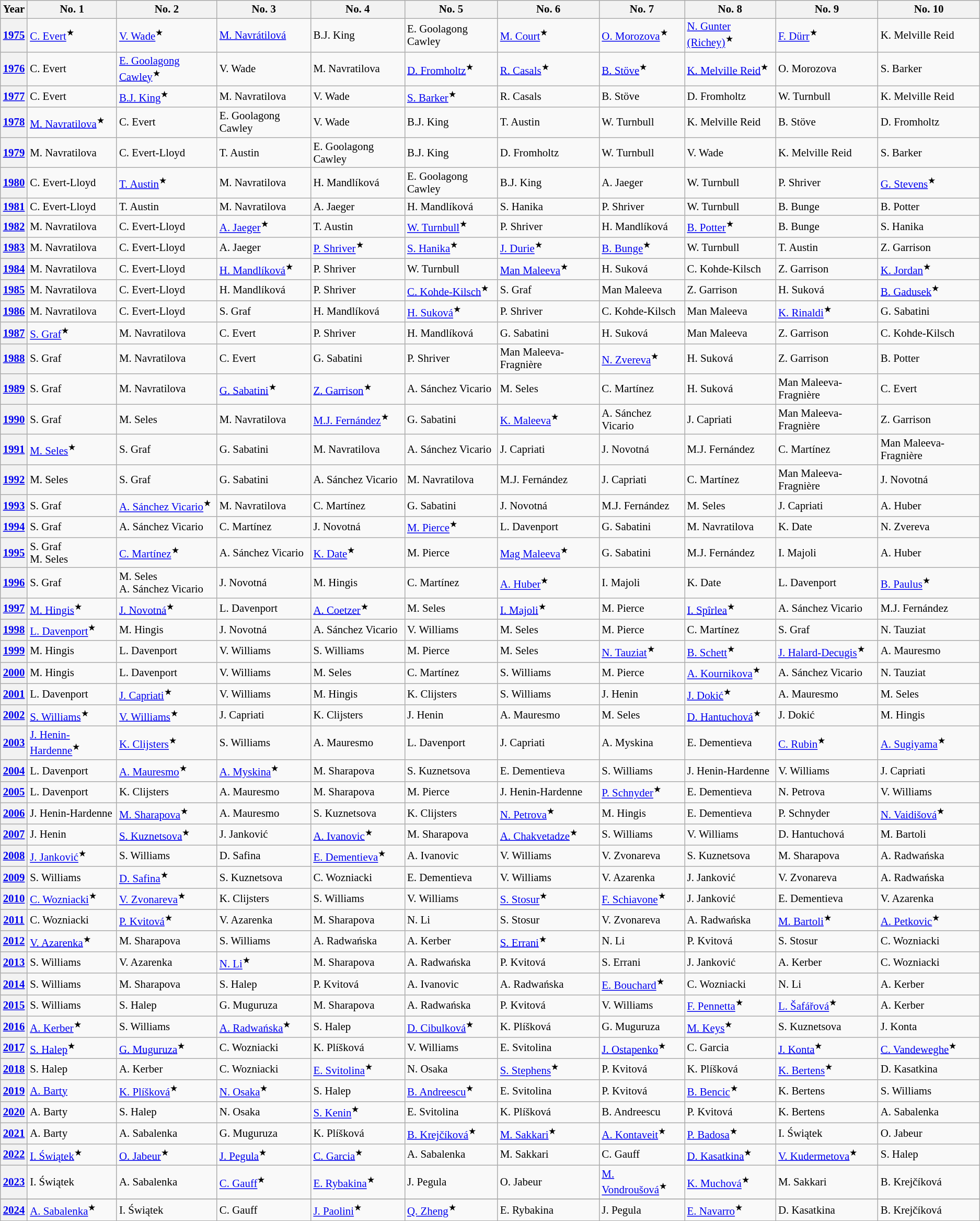<table class="wikitable sortable" style=text-align:left;font-size:87%>
<tr>
<th>Year</th>
<th>No. 1</th>
<th>No. 2</th>
<th>No. 3</th>
<th>No. 4</th>
<th>No. 5</th>
<th>No. 6</th>
<th>No. 7</th>
<th>No. 8</th>
<th>No. 9</th>
<th>No. 10</th>
</tr>
<tr>
<th><a href='#'>1975</a></th>
<td> <a href='#'>C. Evert</a><sup>★</sup></td>
<td> <a href='#'>V. Wade</a><sup>★</sup></td>
<td> <a href='#'>M. Navrátilová</a></td>
<td> B.J. King</td>
<td> E. Goolagong Cawley</td>
<td> <a href='#'>M. Court</a><sup>★</sup></td>
<td> <a href='#'>O. Morozova</a><sup>★</sup></td>
<td>  <a href='#'>N. Gunter (Richey)</a><sup>★</sup></td>
<td> <a href='#'>F. Dürr</a><sup>★</sup></td>
<td> K. Melville Reid</td>
</tr>
<tr>
<th><a href='#'>1976</a></th>
<td> C. Evert</td>
<td> <a href='#'>E. Goolagong Cawley</a><sup>★</sup></td>
<td> V. Wade</td>
<td> M. Navratilova</td>
<td> <a href='#'>D. Fromholtz</a><sup>★</sup></td>
<td> <a href='#'>R. Casals</a><sup>★</sup></td>
<td> <a href='#'>B. Stöve</a><sup>★</sup></td>
<td> <a href='#'>K. Melville Reid</a><sup>★</sup></td>
<td> O. Morozova</td>
<td> S. Barker</td>
</tr>
<tr>
<th><a href='#'>1977</a></th>
<td> C. Evert</td>
<td> <a href='#'>B.J. King</a><sup>★</sup></td>
<td> M. Navratilova</td>
<td> V. Wade</td>
<td> <a href='#'>S. Barker</a><sup>★</sup></td>
<td> R. Casals</td>
<td> B. Stöve</td>
<td> D. Fromholtz</td>
<td> W. Turnbull</td>
<td> K. Melville Reid</td>
</tr>
<tr>
<th><a href='#'>1978</a></th>
<td> <a href='#'>M. Navratilova</a><sup>★</sup></td>
<td> C. Evert</td>
<td> E. Goolagong Cawley</td>
<td> V. Wade</td>
<td> B.J. King</td>
<td> T. Austin</td>
<td> W. Turnbull</td>
<td> K. Melville Reid</td>
<td> B. Stöve</td>
<td> D. Fromholtz</td>
</tr>
<tr>
<th><a href='#'>1979</a></th>
<td> M. Navratilova</td>
<td> C. Evert-Lloyd</td>
<td> T. Austin</td>
<td> E. Goolagong Cawley</td>
<td> B.J. King</td>
<td> D. Fromholtz</td>
<td> W. Turnbull</td>
<td> V. Wade</td>
<td> K. Melville Reid</td>
<td> S. Barker</td>
</tr>
<tr>
<th><a href='#'>1980</a></th>
<td> C. Evert-Lloyd</td>
<td> <a href='#'>T. Austin</a><sup>★</sup></td>
<td> M. Navratilova</td>
<td> H. Mandlíková</td>
<td> E. Goolagong Cawley</td>
<td> B.J. King</td>
<td> A. Jaeger</td>
<td> W. Turnbull</td>
<td> P. Shriver</td>
<td> <a href='#'>G. Stevens</a><sup>★</sup></td>
</tr>
<tr>
<th><a href='#'>1981</a></th>
<td> C. Evert-Lloyd</td>
<td> T. Austin</td>
<td> M. Navratilova</td>
<td> A. Jaeger</td>
<td> H. Mandlíková</td>
<td> S. Hanika</td>
<td> P. Shriver</td>
<td> W. Turnbull</td>
<td> B. Bunge</td>
<td> B. Potter</td>
</tr>
<tr>
<th><a href='#'>1982</a></th>
<td> M. Navratilova</td>
<td> C. Evert-Lloyd</td>
<td> <a href='#'>A. Jaeger</a><sup>★</sup></td>
<td> T. Austin</td>
<td> <a href='#'>W. Turnbull</a><sup>★</sup></td>
<td> P. Shriver</td>
<td> H. Mandlíková</td>
<td> <a href='#'>B. Potter</a><sup>★</sup></td>
<td> B. Bunge</td>
<td> S. Hanika</td>
</tr>
<tr>
<th><a href='#'>1983</a></th>
<td> M. Navratilova</td>
<td> C. Evert-Lloyd</td>
<td> A. Jaeger</td>
<td> <a href='#'>P. Shriver</a><sup>★</sup></td>
<td> <a href='#'>S. Hanika</a><sup>★</sup></td>
<td> <a href='#'>J. Durie</a><sup>★</sup></td>
<td> <a href='#'>B. Bunge</a><sup>★</sup></td>
<td> W. Turnbull</td>
<td> T. Austin</td>
<td> Z. Garrison</td>
</tr>
<tr>
<th><a href='#'>1984</a></th>
<td> M. Navratilova</td>
<td> C. Evert-Lloyd</td>
<td> <a href='#'>H. Mandlíková</a><sup>★</sup></td>
<td> P. Shriver</td>
<td> W. Turnbull</td>
<td> <a href='#'>Man Maleeva</a><sup>★</sup></td>
<td> H. Suková</td>
<td> C. Kohde-Kilsch</td>
<td> Z. Garrison</td>
<td> <a href='#'>K. Jordan</a><sup>★</sup></td>
</tr>
<tr>
<th><a href='#'>1985</a></th>
<td> M. Navratilova</td>
<td> C. Evert-Lloyd</td>
<td> H. Mandlíková</td>
<td> P. Shriver</td>
<td> <a href='#'>C. Kohde-Kilsch</a><sup>★</sup></td>
<td> S. Graf</td>
<td> Man Maleeva</td>
<td> Z. Garrison</td>
<td> H. Suková</td>
<td> <a href='#'>B. Gadusek</a><sup>★</sup></td>
</tr>
<tr>
<th><a href='#'>1986</a></th>
<td> M. Navratilova</td>
<td> C. Evert-Lloyd</td>
<td> S. Graf</td>
<td> H. Mandlíková</td>
<td> <a href='#'>H. Suková</a><sup>★</sup></td>
<td> P. Shriver</td>
<td> C. Kohde-Kilsch</td>
<td> Man Maleeva</td>
<td> <a href='#'>K. Rinaldi</a><sup>★</sup></td>
<td> G. Sabatini</td>
</tr>
<tr>
<th><a href='#'>1987</a></th>
<td> <a href='#'>S. Graf</a><sup>★</sup></td>
<td> M. Navratilova</td>
<td> C. Evert</td>
<td> P. Shriver</td>
<td> H. Mandlíková</td>
<td> G. Sabatini</td>
<td> H. Suková</td>
<td> Man Maleeva</td>
<td> Z. Garrison</td>
<td> C. Kohde-Kilsch</td>
</tr>
<tr>
<th><a href='#'>1988</a></th>
<td> S. Graf</td>
<td> M. Navratilova</td>
<td> C. Evert</td>
<td> G. Sabatini</td>
<td> P. Shriver</td>
<td> Man Maleeva-Fragnière</td>
<td> <a href='#'>N. Zvereva</a><sup>★</sup></td>
<td> H. Suková</td>
<td> Z. Garrison</td>
<td> B. Potter</td>
</tr>
<tr>
<th><a href='#'>1989</a></th>
<td> S. Graf</td>
<td> M. Navratilova</td>
<td> <a href='#'>G. Sabatini</a><sup>★</sup></td>
<td> <a href='#'>Z. Garrison</a><sup>★</sup></td>
<td> A. Sánchez Vicario</td>
<td> M. Seles</td>
<td> C. Martínez</td>
<td> H. Suková</td>
<td> Man Maleeva-Fragnière</td>
<td> C. Evert</td>
</tr>
<tr>
<th><a href='#'>1990</a></th>
<td> S. Graf</td>
<td> M. Seles</td>
<td> M. Navratilova</td>
<td> <a href='#'>M.J. Fernández</a><sup>★</sup></td>
<td> G. Sabatini</td>
<td> <a href='#'>K. Maleeva</a><sup>★</sup></td>
<td> A. Sánchez Vicario</td>
<td> J. Capriati</td>
<td> Man Maleeva-Fragnière</td>
<td> Z. Garrison</td>
</tr>
<tr>
<th><a href='#'>1991</a></th>
<td> <a href='#'>M. Seles</a><sup>★</sup></td>
<td> S. Graf</td>
<td> G. Sabatini</td>
<td> M. Navratilova</td>
<td> A. Sánchez Vicario</td>
<td> J. Capriati</td>
<td> J. Novotná</td>
<td> M.J. Fernández</td>
<td> C. Martínez</td>
<td> Man Maleeva-Fragnière</td>
</tr>
<tr>
<th><a href='#'>1992</a></th>
<td> M. Seles</td>
<td> S. Graf</td>
<td> G. Sabatini</td>
<td> A. Sánchez Vicario</td>
<td> M. Navratilova</td>
<td> M.J. Fernández</td>
<td> J. Capriati</td>
<td> C. Martínez</td>
<td> Man Maleeva-Fragnière</td>
<td> J. Novotná</td>
</tr>
<tr>
<th><a href='#'>1993</a></th>
<td> S. Graf</td>
<td> <a href='#'>A. Sánchez Vicario</a><sup>★</sup></td>
<td> M. Navratilova</td>
<td> C. Martínez</td>
<td> G. Sabatini</td>
<td> J. Novotná</td>
<td> M.J. Fernández</td>
<td> M. Seles</td>
<td> J. Capriati</td>
<td> A. Huber</td>
</tr>
<tr>
<th><a href='#'>1994</a></th>
<td> S. Graf</td>
<td> A. Sánchez Vicario</td>
<td> C. Martínez</td>
<td> J. Novotná</td>
<td> <a href='#'>M. Pierce</a><sup>★</sup></td>
<td> L. Davenport</td>
<td> G. Sabatini</td>
<td> M. Navratilova</td>
<td> K. Date</td>
<td> N. Zvereva</td>
</tr>
<tr>
<th><a href='#'>1995</a></th>
<td> S. Graf<br> M. Seles</td>
<td> <a href='#'>C. Martínez</a><sup>★</sup></td>
<td> A. Sánchez Vicario</td>
<td> <a href='#'>K. Date</a><sup>★</sup></td>
<td> M. Pierce</td>
<td> <a href='#'>Mag Maleeva</a><sup>★</sup></td>
<td> G. Sabatini</td>
<td> M.J. Fernández</td>
<td> I. Majoli</td>
<td> A. Huber</td>
</tr>
<tr>
<th><a href='#'>1996</a></th>
<td> S. Graf</td>
<td> M. Seles<br> A. Sánchez Vicario</td>
<td> J. Novotná</td>
<td> M. Hingis</td>
<td> C. Martínez</td>
<td> <a href='#'>A. Huber</a><sup>★</sup></td>
<td> I. Majoli</td>
<td> K. Date</td>
<td> L. Davenport</td>
<td> <a href='#'>B. Paulus</a><sup>★</sup></td>
</tr>
<tr>
<th><a href='#'>1997</a></th>
<td> <a href='#'>M. Hingis</a><sup>★</sup></td>
<td> <a href='#'>J. Novotná</a><sup>★</sup></td>
<td> L. Davenport</td>
<td> <a href='#'>A. Coetzer</a><sup>★</sup></td>
<td> M. Seles</td>
<td> <a href='#'>I. Majoli</a><sup>★</sup></td>
<td> M. Pierce</td>
<td> <a href='#'>I. Spîrlea</a><sup>★</sup></td>
<td> A. Sánchez Vicario</td>
<td> M.J. Fernández</td>
</tr>
<tr>
<th><a href='#'>1998</a></th>
<td> <a href='#'>L. Davenport</a><sup>★</sup></td>
<td> M. Hingis</td>
<td> J. Novotná</td>
<td> A. Sánchez Vicario</td>
<td> V. Williams</td>
<td> M. Seles</td>
<td> M. Pierce</td>
<td> C. Martínez</td>
<td> S. Graf</td>
<td> N. Tauziat</td>
</tr>
<tr>
<th><a href='#'>1999</a></th>
<td> M. Hingis</td>
<td> L. Davenport</td>
<td> V. Williams</td>
<td> S. Williams</td>
<td> M. Pierce</td>
<td> M. Seles</td>
<td> <a href='#'>N. Tauziat</a><sup>★</sup></td>
<td> <a href='#'>B. Schett</a><sup>★</sup></td>
<td> <a href='#'>J. Halard-Decugis</a><sup>★</sup></td>
<td> A. Mauresmo</td>
</tr>
<tr>
<th><a href='#'>2000</a></th>
<td> M. Hingis</td>
<td> L. Davenport</td>
<td> V. Williams</td>
<td> M. Seles</td>
<td> C. Martínez</td>
<td> S. Williams</td>
<td> M. Pierce</td>
<td> <a href='#'>A. Kournikova</a><sup>★</sup></td>
<td> A. Sánchez Vicario</td>
<td> N. Tauziat</td>
</tr>
<tr>
<th><a href='#'>2001</a></th>
<td> L. Davenport</td>
<td> <a href='#'>J. Capriati</a><sup>★</sup></td>
<td> V. Williams</td>
<td> M. Hingis</td>
<td> K. Clijsters</td>
<td> S. Williams</td>
<td> J. Henin</td>
<td> <a href='#'>J. Dokić</a><sup>★</sup></td>
<td> A. Mauresmo</td>
<td> M. Seles</td>
</tr>
<tr>
<th><a href='#'>2002</a></th>
<td> <a href='#'>S. Williams</a><sup>★</sup></td>
<td> <a href='#'>V. Williams</a><sup>★</sup></td>
<td> J. Capriati</td>
<td> K. Clijsters</td>
<td> J. Henin</td>
<td> A. Mauresmo</td>
<td> M. Seles</td>
<td> <a href='#'>D. Hantuchová</a><sup>★</sup></td>
<td> J. Dokić</td>
<td> M. Hingis</td>
</tr>
<tr>
<th><a href='#'>2003</a></th>
<td> <a href='#'>J. Henin-Hardenne</a><sup>★</sup></td>
<td> <a href='#'>K. Clijsters</a><sup>★</sup></td>
<td> S. Williams</td>
<td> A. Mauresmo</td>
<td> L. Davenport</td>
<td> J. Capriati</td>
<td> A. Myskina</td>
<td> E. Dementieva</td>
<td> <a href='#'>C. Rubin</a><sup>★</sup></td>
<td> <a href='#'>A. Sugiyama</a><sup>★</sup></td>
</tr>
<tr>
<th><a href='#'>2004</a></th>
<td> L. Davenport</td>
<td> <a href='#'>A. Mauresmo</a><sup>★</sup></td>
<td> <a href='#'>A. Myskina</a><sup>★</sup></td>
<td> M. Sharapova</td>
<td> S. Kuznetsova</td>
<td> E. Dementieva</td>
<td> S. Williams</td>
<td> J. Henin-Hardenne</td>
<td> V. Williams</td>
<td> J. Capriati</td>
</tr>
<tr>
<th><a href='#'>2005</a></th>
<td> L. Davenport</td>
<td> K. Clijsters</td>
<td> A. Mauresmo</td>
<td> M. Sharapova</td>
<td> M. Pierce</td>
<td> J. Henin-Hardenne</td>
<td> <a href='#'>P. Schnyder</a><sup>★</sup></td>
<td> E. Dementieva</td>
<td> N. Petrova</td>
<td> V. Williams</td>
</tr>
<tr>
<th><a href='#'>2006</a></th>
<td> J. Henin-Hardenne</td>
<td> <a href='#'>M. Sharapova</a><sup>★</sup></td>
<td> A. Mauresmo</td>
<td> S. Kuznetsova</td>
<td> K. Clijsters</td>
<td> <a href='#'>N. Petrova</a><sup>★</sup></td>
<td> M. Hingis</td>
<td> E. Dementieva</td>
<td> P. Schnyder</td>
<td> <a href='#'>N. Vaidišová</a><sup>★</sup></td>
</tr>
<tr>
<th><a href='#'>2007</a></th>
<td> J. Henin</td>
<td> <a href='#'>S. Kuznetsova</a><sup>★</sup></td>
<td> J. Janković</td>
<td> <a href='#'>A. Ivanovic</a><sup>★</sup></td>
<td> M. Sharapova</td>
<td> <a href='#'>A. Chakvetadze</a><sup>★</sup></td>
<td> S. Williams</td>
<td> V. Williams</td>
<td> D. Hantuchová</td>
<td> M. Bartoli</td>
</tr>
<tr>
<th><a href='#'>2008</a></th>
<td> <a href='#'>J. Janković</a><sup>★</sup></td>
<td> S. Williams</td>
<td> D. Safina</td>
<td> <a href='#'>E. Dementieva</a><sup>★</sup></td>
<td> A. Ivanovic</td>
<td> V. Williams</td>
<td> V. Zvonareva</td>
<td> S. Kuznetsova</td>
<td> M. Sharapova</td>
<td> A. Radwańska</td>
</tr>
<tr>
<th><a href='#'>2009</a></th>
<td> S. Williams</td>
<td> <a href='#'>D. Safina</a><sup>★</sup></td>
<td> S. Kuznetsova</td>
<td> C. Wozniacki</td>
<td> E. Dementieva</td>
<td> V. Williams</td>
<td> V. Azarenka</td>
<td> J. Janković</td>
<td> V. Zvonareva</td>
<td> A. Radwańska</td>
</tr>
<tr>
<th><a href='#'>2010</a></th>
<td> <a href='#'>C. Wozniacki</a><sup>★</sup></td>
<td> <a href='#'>V. Zvonareva</a><sup>★</sup></td>
<td> K. Clijsters</td>
<td> S. Williams</td>
<td> V. Williams</td>
<td> <a href='#'>S. Stosur</a><sup>★</sup></td>
<td> <a href='#'>F. Schiavone</a><sup>★</sup></td>
<td> J. Janković</td>
<td> E. Dementieva</td>
<td> V. Azarenka</td>
</tr>
<tr>
<th><a href='#'>2011</a></th>
<td> C. Wozniacki</td>
<td> <a href='#'>P. Kvitová</a><sup>★</sup></td>
<td> V. Azarenka</td>
<td> M. Sharapova</td>
<td> N. Li</td>
<td> S. Stosur</td>
<td> V. Zvonareva</td>
<td> A. Radwańska</td>
<td> <a href='#'>M. Bartoli</a><sup>★</sup></td>
<td> <a href='#'>A. Petkovic</a><sup>★</sup></td>
</tr>
<tr>
<th><a href='#'>2012</a></th>
<td> <a href='#'>V. Azarenka</a><sup>★</sup></td>
<td> M. Sharapova</td>
<td> S. Williams</td>
<td> A. Radwańska</td>
<td> A. Kerber</td>
<td> <a href='#'>S. Errani</a><sup>★</sup></td>
<td> N. Li</td>
<td> P. Kvitová</td>
<td> S. Stosur</td>
<td> C. Wozniacki</td>
</tr>
<tr>
<th><a href='#'>2013</a></th>
<td> S. Williams</td>
<td> V. Azarenka</td>
<td> <a href='#'>N. Li</a><sup>★</sup></td>
<td> M. Sharapova</td>
<td> A. Radwańska</td>
<td> P. Kvitová</td>
<td> S. Errani</td>
<td> J. Janković</td>
<td> A. Kerber</td>
<td> C. Wozniacki</td>
</tr>
<tr>
<th><a href='#'>2014</a></th>
<td> S. Williams</td>
<td> M. Sharapova</td>
<td> S. Halep</td>
<td> P. Kvitová</td>
<td> A. Ivanovic</td>
<td> A. Radwańska</td>
<td> <a href='#'>E. Bouchard</a><sup>★</sup></td>
<td> C. Wozniacki</td>
<td> N. Li</td>
<td> A. Kerber</td>
</tr>
<tr>
<th><a href='#'>2015</a></th>
<td> S. Williams</td>
<td> S. Halep</td>
<td> G. Muguruza</td>
<td> M. Sharapova</td>
<td> A. Radwańska</td>
<td> P. Kvitová</td>
<td> V. Williams</td>
<td> <a href='#'>F. Pennetta</a><sup>★</sup></td>
<td> <a href='#'>L. Šafářová</a><sup>★</sup></td>
<td> A. Kerber</td>
</tr>
<tr>
<th><a href='#'>2016</a></th>
<td> <a href='#'>A. Kerber</a><sup>★</sup></td>
<td> S. Williams</td>
<td> <a href='#'>A. Radwańska</a><sup>★</sup></td>
<td> S. Halep</td>
<td> <a href='#'>D. Cibulková</a><sup>★</sup></td>
<td> K. Plíšková</td>
<td> G. Muguruza</td>
<td> <a href='#'>M. Keys</a><sup>★</sup></td>
<td> S. Kuznetsova</td>
<td> J. Konta</td>
</tr>
<tr>
<th><a href='#'>2017</a></th>
<td> <a href='#'>S. Halep</a><sup>★</sup></td>
<td> <a href='#'>G. Muguruza</a><sup>★</sup></td>
<td> C. Wozniacki</td>
<td> K. Plíšková</td>
<td> V. Williams</td>
<td> E. Svitolina</td>
<td> <a href='#'>J. Ostapenko</a><sup>★</sup></td>
<td> C. Garcia</td>
<td> <a href='#'>J. Konta</a><sup>★</sup></td>
<td> <a href='#'>C. Vandeweghe</a><sup>★</sup></td>
</tr>
<tr>
<th><a href='#'>2018</a></th>
<td> S. Halep</td>
<td> A. Kerber</td>
<td> C. Wozniacki</td>
<td> <a href='#'>E. Svitolina</a><sup>★</sup></td>
<td> N. Osaka</td>
<td> <a href='#'>S. Stephens</a><sup>★</sup></td>
<td> P. Kvitová</td>
<td> K. Plíšková</td>
<td> <a href='#'>K. Bertens</a><sup>★</sup></td>
<td> D. Kasatkina</td>
</tr>
<tr>
<th><a href='#'>2019</a></th>
<td> <a href='#'>A. Barty</a></td>
<td> <a href='#'>K. Plíšková</a><sup>★</sup></td>
<td> <a href='#'>N. Osaka</a><sup>★</sup></td>
<td> S. Halep</td>
<td> <a href='#'>B. Andreescu</a><sup>★</sup></td>
<td> E. Svitolina</td>
<td> P. Kvitová</td>
<td> <a href='#'>B. Bencic</a><sup>★</sup></td>
<td> K. Bertens</td>
<td> S. Williams</td>
</tr>
<tr>
<th><a href='#'>2020</a></th>
<td> A. Barty</td>
<td> S. Halep</td>
<td> N. Osaka</td>
<td> <a href='#'>S. Kenin</a><sup>★</sup></td>
<td> E. Svitolina</td>
<td> K. Plíšková</td>
<td> B. Andreescu</td>
<td> P. Kvitová</td>
<td> K. Bertens</td>
<td> A. Sabalenka</td>
</tr>
<tr>
<th><a href='#'>2021</a></th>
<td> A. Barty</td>
<td> A. Sabalenka</td>
<td> G. Muguruza</td>
<td> K. Plíšková</td>
<td> <a href='#'>B. Krejčíková</a><sup>★</sup></td>
<td> <a href='#'>M. Sakkari</a><sup>★</sup></td>
<td> <a href='#'>A. Kontaveit</a><sup>★</sup></td>
<td> <a href='#'>P. Badosa</a><sup>★</sup></td>
<td> I. Świątek</td>
<td> O. Jabeur</td>
</tr>
<tr>
<th><a href='#'>2022</a></th>
<td> <a href='#'>I. Świątek</a><sup>★</sup></td>
<td> <a href='#'>O. Jabeur</a><sup>★</sup></td>
<td> <a href='#'>J. Pegula</a><sup>★</sup></td>
<td> <a href='#'>C. Garcia</a><sup>★</sup></td>
<td>A. Sabalenka</td>
<td> M. Sakkari</td>
<td> C. Gauff</td>
<td> <a href='#'>D. Kasatkina</a><sup>★</sup></td>
<td> <a href='#'>V. Kudermetova</a><sup>★</sup></td>
<td> S. Halep</td>
</tr>
<tr>
<th><a href='#'>2023</a></th>
<td> I. Świątek</td>
<td>A. Sabalenka</td>
<td> <a href='#'>C. Gauff</a><sup>★</sup></td>
<td> <a href='#'>E. Rybakina</a><sup>★</sup></td>
<td> J. Pegula</td>
<td> O. Jabeur</td>
<td> <a href='#'>M. Vondroušová</a><sup>★</sup></td>
<td> <a href='#'>K. Muchová</a><sup>★</sup></td>
<td> M. Sakkari</td>
<td> B. Krejčíková</td>
</tr>
<tr>
</tr>
<tr>
<th><a href='#'>2024</a></th>
<td><a href='#'>A. Sabalenka</a><sup>★</sup></td>
<td> I. Świątek</td>
<td> C. Gauff</td>
<td> <a href='#'>J. Paolini</a><sup>★</sup></td>
<td> <a href='#'>Q. Zheng</a><sup>★</sup></td>
<td> E. Rybakina</td>
<td> J. Pegula</td>
<td> <a href='#'>E. Navarro</a><sup>★</sup></td>
<td> D. Kasatkina</td>
<td> B. Krejčíková</td>
</tr>
<tr>
</tr>
</table>
